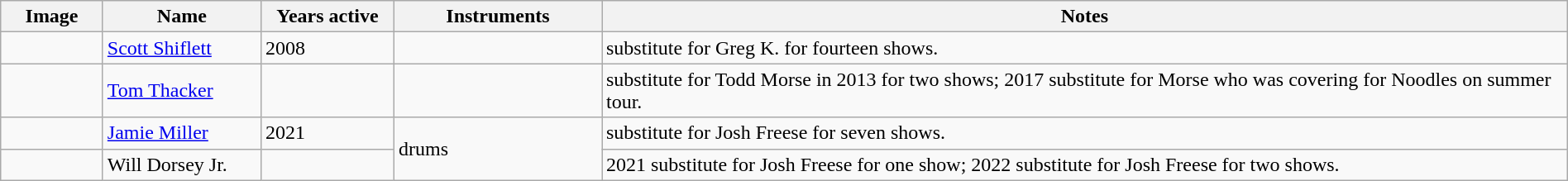<table class="wikitable" border="1" width="100%">
<tr>
<th width="75">Image</th>
<th width="120">Name</th>
<th width="100">Years active</th>
<th width="160">Instruments</th>
<th>Notes</th>
</tr>
<tr>
<td></td>
<td><a href='#'>Scott Shiflett</a></td>
<td>2008</td>
<td></td>
<td>substitute for Greg K. for fourteen shows.</td>
</tr>
<tr>
<td></td>
<td><a href='#'>Tom Thacker</a></td>
<td></td>
<td></td>
<td>substitute for Todd Morse in 2013 for two shows; 2017 substitute for Morse who was covering for Noodles on summer tour.</td>
</tr>
<tr>
<td></td>
<td><a href='#'>Jamie Miller</a></td>
<td>2021</td>
<td rowspan="2">drums</td>
<td>substitute for Josh Freese for seven shows.</td>
</tr>
<tr>
<td></td>
<td>Will Dorsey Jr.</td>
<td></td>
<td>2021 substitute for Josh Freese for one show; 2022 substitute for Josh Freese for two shows.</td>
</tr>
</table>
